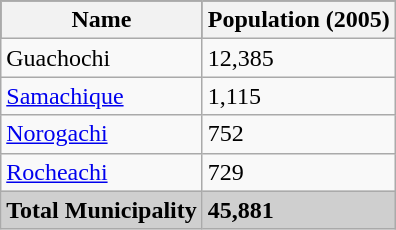<table class="wikitable">
<tr style="background:#000000; color:black;">
<th><strong>Name</strong></th>
<th><strong>Population (2005)</strong></th>
</tr>
<tr>
<td>Guachochi</td>
<td>12,385</td>
</tr>
<tr>
<td><a href='#'>Samachique</a></td>
<td>1,115</td>
</tr>
<tr>
<td><a href='#'>Norogachi</a></td>
<td>752</td>
</tr>
<tr>
<td><a href='#'>Rocheachi</a></td>
<td>729</td>
</tr>
<tr style="background:#CFCFCF;">
<td><strong>Total Municipality</strong></td>
<td><strong>45,881</strong></td>
</tr>
</table>
